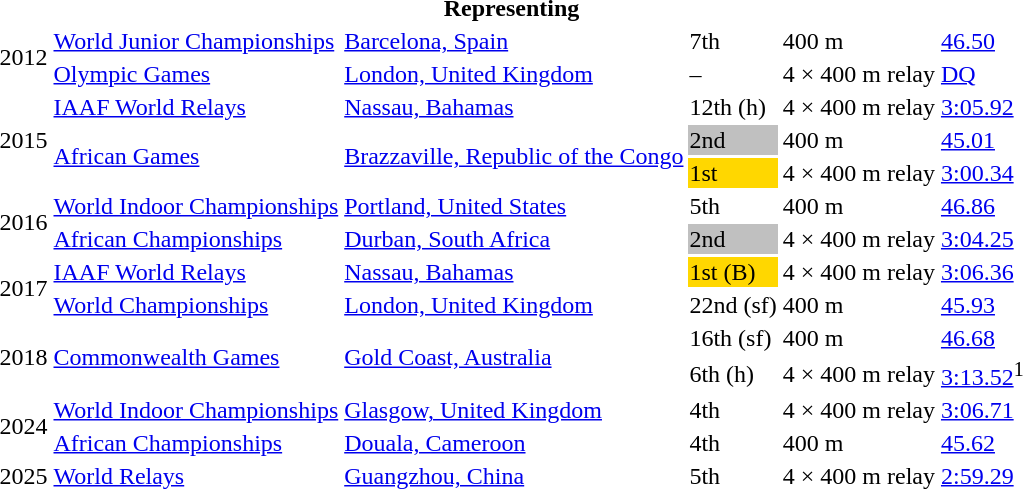<table>
<tr>
<th colspan="6">Representing </th>
</tr>
<tr>
<td rowspan=2>2012</td>
<td><a href='#'>World Junior Championships</a></td>
<td><a href='#'>Barcelona, Spain</a></td>
<td>7th</td>
<td>400 m</td>
<td><a href='#'>46.50</a></td>
</tr>
<tr>
<td><a href='#'>Olympic Games</a></td>
<td><a href='#'>London, United Kingdom</a></td>
<td>–</td>
<td>4 × 400 m relay</td>
<td><a href='#'>DQ</a></td>
</tr>
<tr>
<td rowspan=3>2015</td>
<td><a href='#'>IAAF World Relays</a></td>
<td><a href='#'>Nassau, Bahamas</a></td>
<td>12th (h)</td>
<td>4 × 400 m relay</td>
<td><a href='#'>3:05.92</a></td>
</tr>
<tr>
<td rowspan=2><a href='#'>African Games</a></td>
<td rowspan=2><a href='#'>Brazzaville, Republic of the Congo</a></td>
<td bgcolor=silver>2nd</td>
<td>400 m</td>
<td><a href='#'>45.01</a></td>
</tr>
<tr>
<td bgcolor=gold>1st</td>
<td>4 × 400 m relay</td>
<td><a href='#'>3:00.34</a></td>
</tr>
<tr>
<td rowspan=2>2016</td>
<td><a href='#'>World Indoor Championships</a></td>
<td><a href='#'>Portland, United States</a></td>
<td>5th</td>
<td>400 m</td>
<td><a href='#'>46.86</a></td>
</tr>
<tr>
<td><a href='#'>African Championships</a></td>
<td><a href='#'>Durban, South Africa</a></td>
<td bgcolor=silver>2nd</td>
<td>4 × 400 m relay</td>
<td><a href='#'>3:04.25</a></td>
</tr>
<tr>
<td rowspan=2>2017</td>
<td><a href='#'>IAAF World Relays</a></td>
<td><a href='#'>Nassau, Bahamas</a></td>
<td bgcolor=gold>1st (B)</td>
<td>4 × 400 m relay</td>
<td><a href='#'>3:06.36</a></td>
</tr>
<tr>
<td><a href='#'>World Championships</a></td>
<td><a href='#'>London, United Kingdom</a></td>
<td>22nd (sf)</td>
<td>400 m</td>
<td><a href='#'>45.93</a></td>
</tr>
<tr>
<td rowspan=2>2018</td>
<td rowspan=2><a href='#'>Commonwealth Games</a></td>
<td rowspan=2><a href='#'>Gold Coast, Australia</a></td>
<td>16th (sf)</td>
<td>400 m</td>
<td><a href='#'>46.68</a></td>
</tr>
<tr>
<td>6th (h)</td>
<td>4 × 400 m relay</td>
<td><a href='#'>3:13.52</a><sup>1</sup></td>
</tr>
<tr>
<td rowspan=2>2024</td>
<td><a href='#'>World Indoor Championships</a></td>
<td><a href='#'>Glasgow, United Kingdom</a></td>
<td>4th</td>
<td>4 × 400 m relay</td>
<td><a href='#'>3:06.71</a></td>
</tr>
<tr>
<td><a href='#'>African Championships</a></td>
<td><a href='#'>Douala, Cameroon</a></td>
<td>4th</td>
<td>400 m</td>
<td><a href='#'>45.62</a></td>
</tr>
<tr>
<td>2025</td>
<td><a href='#'>World Relays</a></td>
<td><a href='#'>Guangzhou, China</a></td>
<td>5th</td>
<td>4 × 400 m relay</td>
<td><a href='#'>2:59.29</a></td>
</tr>
</table>
